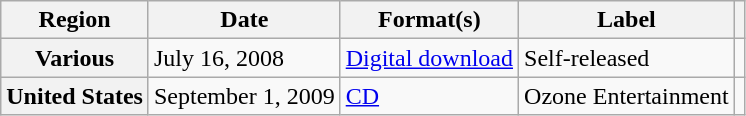<table class="wikitable plainrowheaders">
<tr>
<th scope="col">Region</th>
<th scope="col">Date</th>
<th scope="col">Format(s)</th>
<th scope="col">Label</th>
<th scope="col"></th>
</tr>
<tr>
<th scope="row">Various</th>
<td>July 16, 2008</td>
<td><a href='#'>Digital download</a></td>
<td>Self-released</td>
<td style="text-align:center;"></td>
</tr>
<tr>
<th scope="row">United States</th>
<td>September 1, 2009</td>
<td><a href='#'>CD</a></td>
<td>Ozone Entertainment</td>
<td style="text-align:center;"></td>
</tr>
</table>
